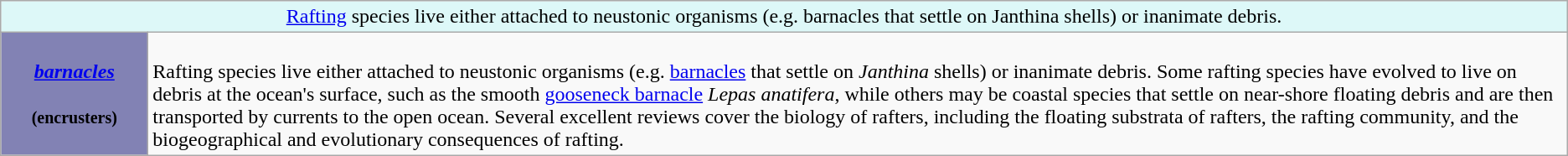<table class="wikitable">
<tr>
<td colspan=3 style="text-align:center; background:#ddf8f8;"><a href='#'>Rafting</a> species live either attached to neustonic organisms (e.g. barnacles that settle on Janthina shells) or inanimate debris.</td>
</tr>
<tr>
<th style="background:rgb(130,130,180)" width=110px><em><a href='#'><span>barnacles</span></a></em><br><br><span><small>(encrusters)</small></span></th>
<td><br>Rafting species live either attached to neustonic organisms (e.g. <a href='#'>barnacles</a> that settle on <em>Janthina</em> shells) or inanimate debris. Some rafting species have evolved to live on debris at the ocean's surface, such as the smooth <a href='#'>gooseneck barnacle</a> <em>Lepas anatifera</em>, while others may be coastal species that settle on near-shore floating debris and are then transported by currents to the open ocean. Several excellent reviews cover the biology of rafters, including the floating substrata of rafters, the rafting community, and the biogeographical and evolutionary consequences of rafting.</td>
</tr>
</table>
